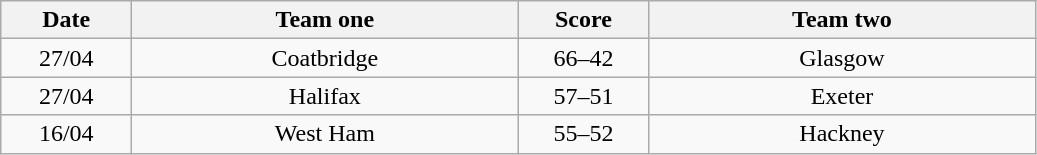<table class="wikitable" style="text-align: center">
<tr>
<th width=80>Date</th>
<th width=250>Team one</th>
<th width=80>Score</th>
<th width=250>Team two</th>
</tr>
<tr>
<td>27/04</td>
<td>Coatbridge</td>
<td>66–42</td>
<td>Glasgow</td>
</tr>
<tr>
<td>27/04</td>
<td>Halifax</td>
<td>57–51</td>
<td>Exeter</td>
</tr>
<tr>
<td>16/04</td>
<td>West Ham</td>
<td>55–52</td>
<td>Hackney</td>
</tr>
</table>
